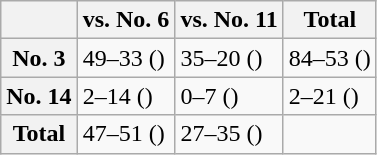<table class="wikitable">
<tr>
<th></th>
<th>vs. No. 6</th>
<th>vs. No. 11</th>
<th>Total</th>
</tr>
<tr>
<th>No. 3</th>
<td>49–33 ()</td>
<td>35–20 ()</td>
<td>84–53 ()</td>
</tr>
<tr>
<th>No. 14</th>
<td>2–14 ()</td>
<td>0–7 ()</td>
<td>2–21 ()</td>
</tr>
<tr>
<th>Total</th>
<td>47–51 ()</td>
<td>27–35 ()</td>
<td></td>
</tr>
</table>
